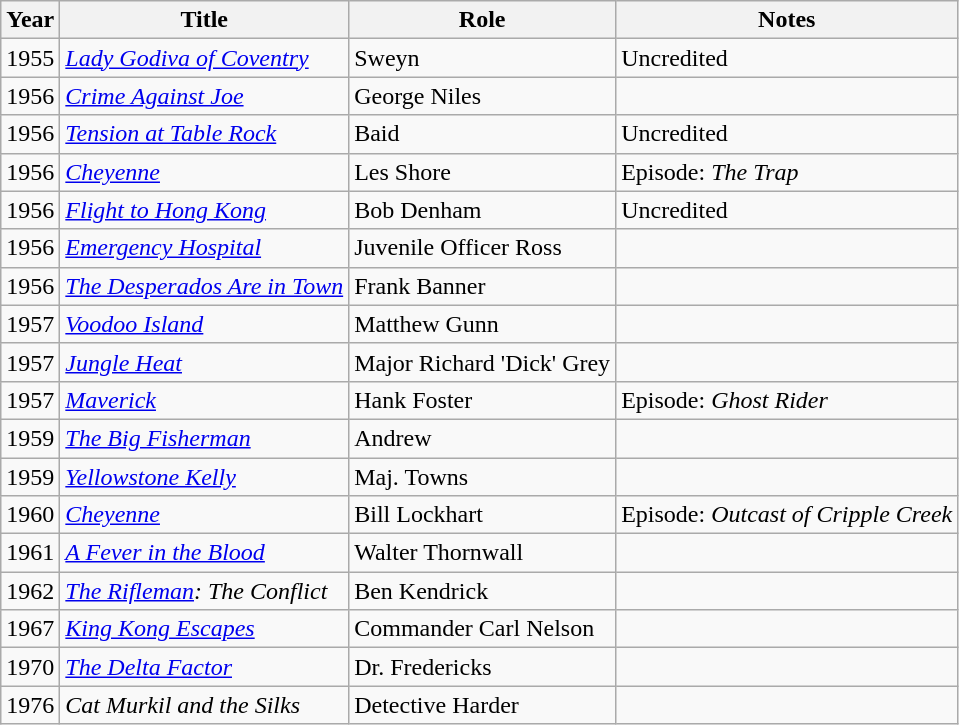<table class="wikitable">
<tr>
<th>Year</th>
<th>Title</th>
<th>Role</th>
<th>Notes</th>
</tr>
<tr>
<td>1955</td>
<td><em><a href='#'>Lady Godiva of Coventry</a></em></td>
<td>Sweyn</td>
<td>Uncredited</td>
</tr>
<tr>
<td>1956</td>
<td><em><a href='#'>Crime Against Joe</a></em></td>
<td>George Niles</td>
<td></td>
</tr>
<tr>
<td>1956</td>
<td><em><a href='#'>Tension at Table Rock</a></em></td>
<td>Baid</td>
<td>Uncredited</td>
</tr>
<tr>
<td>1956</td>
<td><em><a href='#'>Cheyenne</a></em></td>
<td>Les Shore</td>
<td>Episode: <em>The Trap</em></td>
</tr>
<tr>
<td>1956</td>
<td><em><a href='#'>Flight to Hong Kong</a></em></td>
<td>Bob Denham</td>
<td>Uncredited</td>
</tr>
<tr>
<td>1956</td>
<td><em><a href='#'>Emergency Hospital</a></em></td>
<td>Juvenile Officer Ross</td>
<td></td>
</tr>
<tr>
<td>1956</td>
<td><em><a href='#'>The Desperados Are in Town</a></em></td>
<td>Frank Banner</td>
<td></td>
</tr>
<tr>
<td>1957</td>
<td><em><a href='#'>Voodoo Island</a></em></td>
<td>Matthew Gunn</td>
<td></td>
</tr>
<tr>
<td>1957</td>
<td><em><a href='#'>Jungle Heat</a></em></td>
<td>Major Richard 'Dick' Grey</td>
<td></td>
</tr>
<tr>
<td>1957</td>
<td><em><a href='#'>Maverick</a></em></td>
<td>Hank Foster</td>
<td>Episode: <em>Ghost Rider</em></td>
</tr>
<tr>
<td>1959</td>
<td><em><a href='#'>The Big Fisherman</a></em></td>
<td>Andrew</td>
<td></td>
</tr>
<tr>
<td>1959</td>
<td><em><a href='#'>Yellowstone Kelly</a></em></td>
<td>Maj. Towns</td>
<td></td>
</tr>
<tr>
<td>1960</td>
<td><em><a href='#'>Cheyenne</a></em></td>
<td>Bill Lockhart</td>
<td>Episode: <em>Outcast of Cripple Creek</em></td>
</tr>
<tr>
<td>1961</td>
<td><em><a href='#'>A Fever in the Blood</a></em></td>
<td>Walter Thornwall</td>
<td></td>
</tr>
<tr>
<td>1962</td>
<td><em><a href='#'>The Rifleman</a>: The Conflict</em></td>
<td>Ben Kendrick</td>
<td></td>
</tr>
<tr>
<td>1967</td>
<td><em><a href='#'>King Kong Escapes</a></em></td>
<td>Commander Carl Nelson</td>
<td></td>
</tr>
<tr>
<td>1970</td>
<td><em><a href='#'>The Delta Factor</a></em></td>
<td>Dr. Fredericks</td>
<td></td>
</tr>
<tr>
<td>1976</td>
<td><em>Cat Murkil and the Silks</em></td>
<td>Detective Harder</td>
<td></td>
</tr>
</table>
